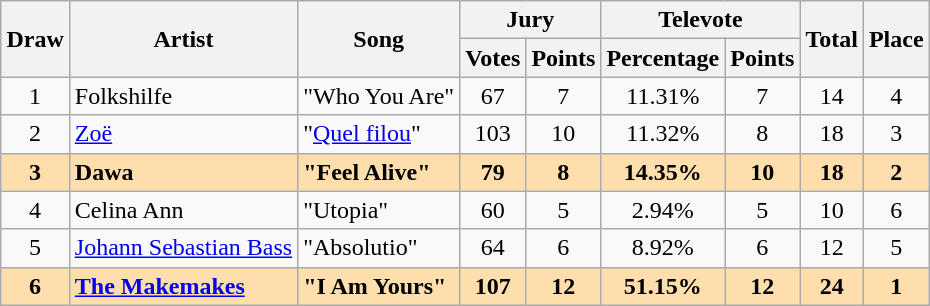<table class="sortable wikitable" style="margin: 1em auto 1em auto; text-align:center">
<tr>
<th rowspan="2">Draw</th>
<th rowspan="2">Artist</th>
<th rowspan="2">Song</th>
<th colspan="2">Jury</th>
<th colspan="2">Televote</th>
<th rowspan="2">Total</th>
<th rowspan="2">Place</th>
</tr>
<tr>
<th>Votes</th>
<th>Points</th>
<th>Percentage</th>
<th>Points</th>
</tr>
<tr>
<td>1</td>
<td align="left">Folkshilfe</td>
<td align="left">"Who You Are"</td>
<td>67</td>
<td>7</td>
<td>11.31%</td>
<td>7</td>
<td>14</td>
<td>4</td>
</tr>
<tr>
<td>2</td>
<td align="left"><a href='#'>Zoë</a></td>
<td align="left">"<a href='#'>Quel filou</a>"</td>
<td>103</td>
<td>10</td>
<td>11.32%</td>
<td>8</td>
<td>18</td>
<td>3</td>
</tr>
<tr style="font-weight:bold; background:navajowhite;">
<td>3</td>
<td align="left">Dawa</td>
<td align="left">"Feel Alive"</td>
<td>79</td>
<td>8</td>
<td>14.35%</td>
<td>10</td>
<td>18</td>
<td>2</td>
</tr>
<tr>
<td>4</td>
<td align="left">Celina Ann</td>
<td align="left">"Utopia"</td>
<td>60</td>
<td>5</td>
<td>2.94%</td>
<td>5</td>
<td>10</td>
<td>6</td>
</tr>
<tr>
<td>5</td>
<td align="left"><a href='#'>Johann Sebastian Bass</a></td>
<td align="left">"Absolutio"</td>
<td>64</td>
<td>6</td>
<td>8.92%</td>
<td>6</td>
<td>12</td>
<td>5</td>
</tr>
<tr style="font-weight:bold; background:navajowhite;">
<td>6</td>
<td align="left"><a href='#'>The Makemakes</a></td>
<td align="left">"I Am Yours"</td>
<td>107</td>
<td>12</td>
<td>51.15%</td>
<td>12</td>
<td>24</td>
<td>1</td>
</tr>
</table>
